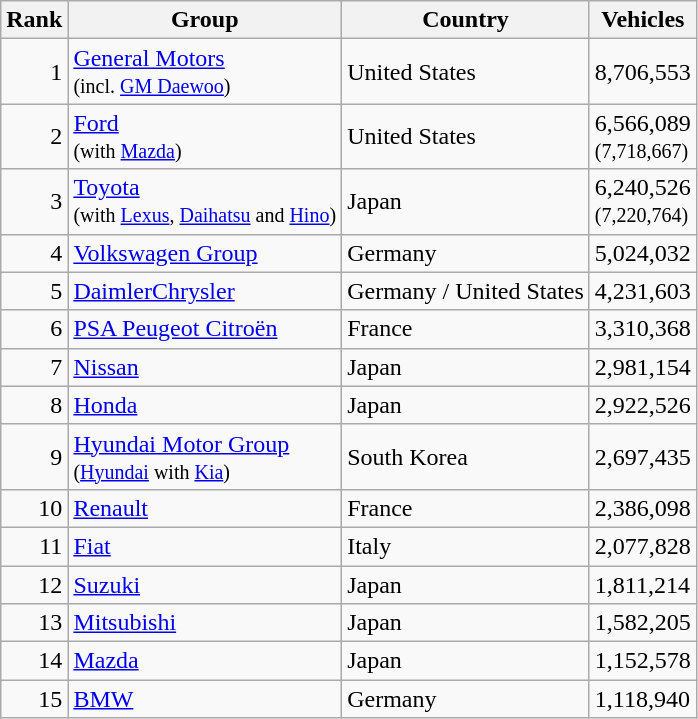<table class="wikitable sortable" style="text-align:right;">
<tr>
<th>Rank</th>
<th>Group</th>
<th>Country</th>
<th>Vehicles</th>
</tr>
<tr>
<td>1</td>
<td style="text-align:left;"><a href='#'>General Motors</a> <br> <small>(incl. <a href='#'>GM Daewoo</a>)</small></td>
<td style="text-align:left;">United States</td>
<td style="text-align:left;">8,706,553</td>
</tr>
<tr>
<td>2</td>
<td style="text-align:left;"><a href='#'>Ford</a> <br> <small>(with <a href='#'>Mazda</a>)</small></td>
<td style="text-align:left;">United States</td>
<td style="text-align:left;">6,566,089 <br> <small>(7,718,667)</small></td>
</tr>
<tr>
<td>3</td>
<td style="text-align:left;"><a href='#'>Toyota</a> <br> <small>(with <a href='#'>Lexus</a>, <a href='#'>Daihatsu</a> and <a href='#'>Hino</a>)</small></td>
<td style="text-align:left;">Japan</td>
<td style="text-align:left;">6,240,526 <br> <small>(7,220,764)</small></td>
</tr>
<tr>
<td>4</td>
<td style="text-align:left;"><a href='#'>Volkswagen Group</a></td>
<td style="text-align:left;">Germany</td>
<td style="text-align:left;">5,024,032</td>
</tr>
<tr>
<td>5</td>
<td style="text-align:left;"><a href='#'>DaimlerChrysler</a></td>
<td style="text-align:left;">Germany / United States</td>
<td style="text-align:left;">4,231,603</td>
</tr>
<tr>
<td>6</td>
<td style="text-align:left;"><a href='#'>PSA Peugeot Citroën</a></td>
<td style="text-align:left;">France</td>
<td style="text-align:left;">3,310,368</td>
</tr>
<tr>
<td>7</td>
<td style="text-align:left;"><a href='#'>Nissan</a></td>
<td style="text-align:left;">Japan</td>
<td style="text-align:left;">2,981,154</td>
</tr>
<tr>
<td>8</td>
<td style="text-align:left;"><a href='#'>Honda</a></td>
<td style="text-align:left;">Japan</td>
<td style="text-align:left;">2,922,526</td>
</tr>
<tr>
<td>9</td>
<td style="text-align:left;"><a href='#'>Hyundai Motor Group</a> <br> <small>(<a href='#'>Hyundai</a> with <a href='#'>Kia</a>)</small></td>
<td style="text-align:left;">South Korea</td>
<td style="text-align:left;">2,697,435</td>
</tr>
<tr>
<td>10</td>
<td style="text-align:left;"><a href='#'>Renault</a></td>
<td style="text-align:left;">France</td>
<td style="text-align:left;">2,386,098</td>
</tr>
<tr>
<td>11</td>
<td style="text-align:left;"><a href='#'>Fiat</a></td>
<td style="text-align:left;">Italy</td>
<td style="text-align:left;">2,077,828</td>
</tr>
<tr>
<td>12</td>
<td style="text-align:left;"><a href='#'>Suzuki</a></td>
<td style="text-align:left;">Japan</td>
<td style="text-align:left;">1,811,214</td>
</tr>
<tr>
<td>13</td>
<td style="text-align:left;"><a href='#'>Mitsubishi</a></td>
<td style="text-align:left;">Japan</td>
<td style="text-align:left;">1,582,205</td>
</tr>
<tr>
<td>14</td>
<td style="text-align:left;"><a href='#'>Mazda</a></td>
<td style="text-align:left;">Japan</td>
<td style="text-align:left;">1,152,578</td>
</tr>
<tr>
<td>15</td>
<td style="text-align:left;"><a href='#'>BMW</a></td>
<td style="text-align:left;">Germany</td>
<td style="text-align:left;">1,118,940</td>
</tr>
</table>
